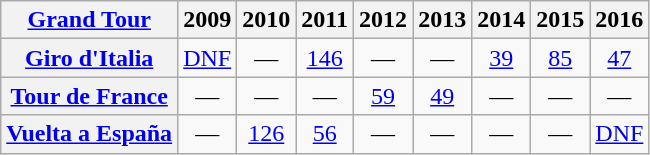<table class="wikitable plainrowheaders">
<tr>
<th scope="col"><a href='#'>Grand Tour</a></th>
<th scope="col">2009</th>
<th scope="col">2010</th>
<th scope="col">2011</th>
<th scope="col">2012</th>
<th scope="col">2013</th>
<th scope="col">2014</th>
<th scope="col">2015</th>
<th scope="col">2016</th>
</tr>
<tr style="text-align:center;">
<th scope="row"> <a href='#'>Giro d'Italia</a></th>
<td><a href='#'>DNF</a></td>
<td>—</td>
<td><a href='#'>146</a></td>
<td>—</td>
<td>—</td>
<td><a href='#'>39</a></td>
<td><a href='#'>85</a></td>
<td><a href='#'>47</a></td>
</tr>
<tr style="text-align:center;">
<th scope="row"> <a href='#'>Tour de France</a></th>
<td>—</td>
<td>—</td>
<td>—</td>
<td><a href='#'>59</a></td>
<td><a href='#'>49</a></td>
<td>—</td>
<td>—</td>
<td>—</td>
</tr>
<tr style="text-align:center;">
<th scope="row"> <a href='#'>Vuelta a España</a></th>
<td>—</td>
<td><a href='#'>126</a></td>
<td><a href='#'>56</a></td>
<td>—</td>
<td>—</td>
<td>—</td>
<td>—</td>
<td><a href='#'>DNF</a></td>
</tr>
</table>
